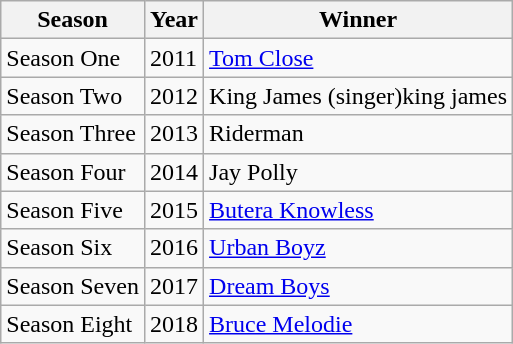<table class="wikitable">
<tr>
<th>Season</th>
<th>Year</th>
<th>Winner</th>
</tr>
<tr>
<td>Season One</td>
<td>2011</td>
<td><a href='#'>Tom Close</a></td>
</tr>
<tr>
<td>Season Two</td>
<td>2012</td>
<td>King James (singer)king james</td>
</tr>
<tr>
<td>Season Three</td>
<td>2013</td>
<td Riderman (rapper)>Riderman</td>
</tr>
<tr>
<td>Season Four</td>
<td>2014</td>
<td>Jay Polly </td>
</tr>
<tr>
<td>Season Five</td>
<td>2015</td>
<td><a href='#'>Butera Knowless</a></td>
</tr>
<tr>
<td>Season Six</td>
<td>2016</td>
<td><a href='#'>Urban Boyz</a></td>
</tr>
<tr>
<td>Season Seven</td>
<td>2017</td>
<td><a href='#'>Dream Boys</a></td>
</tr>
<tr>
<td>Season Eight</td>
<td>2018</td>
<td><a href='#'>Bruce Melodie</a></td>
</tr>
</table>
